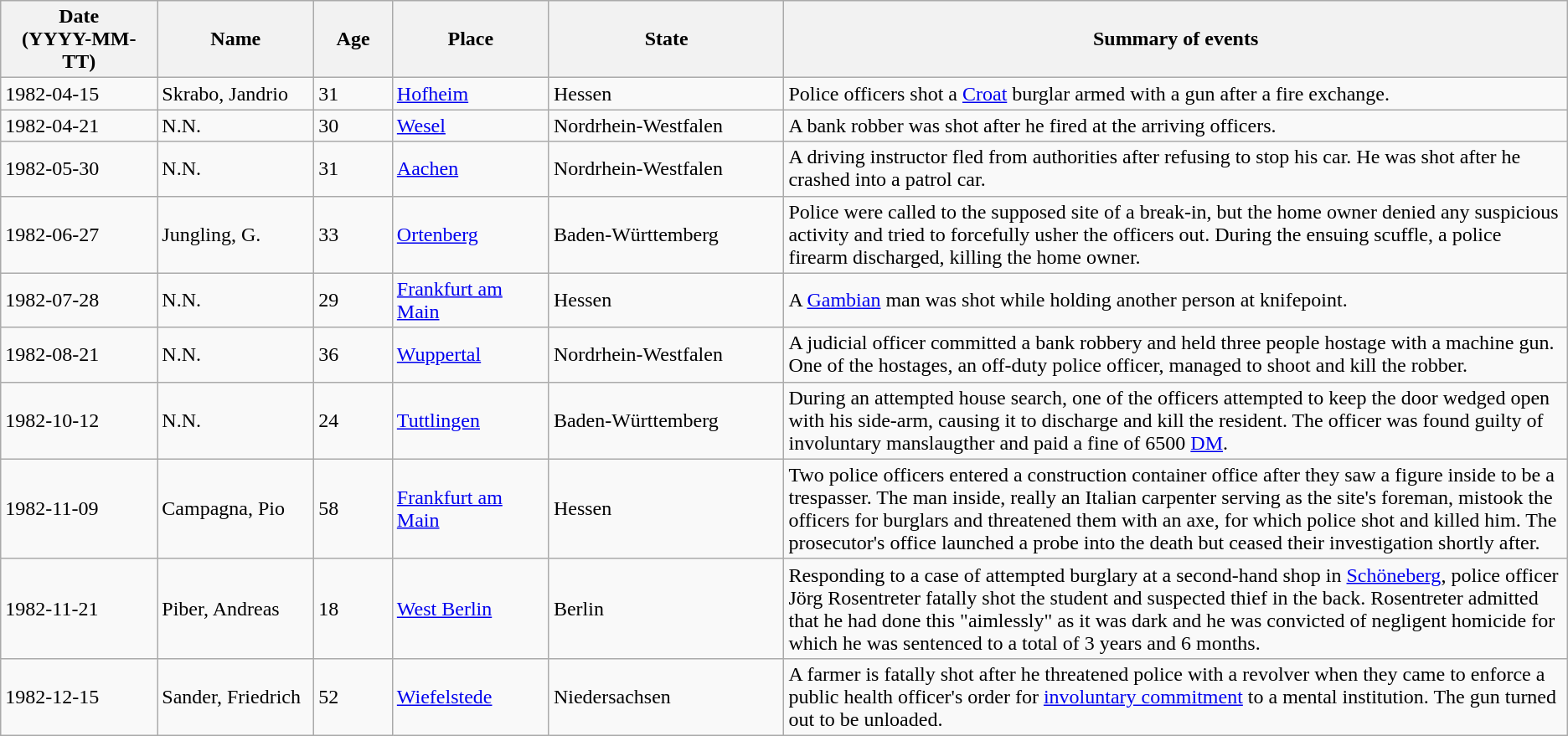<table class="wikitable sortable static-row-numbers static-row-header-text">
<tr>
<th style="width:10%;">Date<br>(YYYY-MM-TT)</th>
<th style="width:10%;">Name</th>
<th style="width:5%;">Age</th>
<th style="width:10%;">Place</th>
<th style="width:15%;">State</th>
<th style="width:50%;">Summary of events</th>
</tr>
<tr>
<td>1982-04-15</td>
<td>Skrabo, Jandrio</td>
<td>31</td>
<td><a href='#'>Hofheim</a></td>
<td>Hessen</td>
<td>Police officers shot a <a href='#'>Croat</a> burglar armed with a gun after a fire exchange.</td>
</tr>
<tr>
<td>1982-04-21</td>
<td>N.N.</td>
<td>30</td>
<td><a href='#'>Wesel</a></td>
<td>Nordrhein-Westfalen</td>
<td>A bank robber was shot after he fired at the arriving officers.</td>
</tr>
<tr>
<td>1982-05-30</td>
<td>N.N.</td>
<td>31</td>
<td><a href='#'>Aachen</a></td>
<td>Nordrhein-Westfalen</td>
<td>A driving instructor fled from authorities after refusing to stop his car. He was shot after he crashed into a patrol car.</td>
</tr>
<tr>
<td>1982-06-27</td>
<td>Jungling, G.</td>
<td>33</td>
<td><a href='#'>Ortenberg</a></td>
<td>Baden-Württemberg</td>
<td>Police were called to the supposed site of a break-in, but the home owner denied any suspicious activity and tried to forcefully usher the officers out. During the ensuing scuffle, a police firearm discharged, killing the home owner.</td>
</tr>
<tr>
<td>1982-07-28</td>
<td>N.N.</td>
<td>29</td>
<td><a href='#'>Frankfurt am Main</a></td>
<td>Hessen</td>
<td>A <a href='#'>Gambian</a> man was shot while holding another person at knifepoint.</td>
</tr>
<tr>
<td>1982-08-21</td>
<td>N.N.</td>
<td>36</td>
<td><a href='#'>Wuppertal</a></td>
<td>Nordrhein-Westfalen</td>
<td>A judicial officer committed a bank robbery and held three people hostage with a machine gun. One of the hostages, an off-duty police officer, managed to shoot and kill the robber.</td>
</tr>
<tr>
<td>1982-10-12</td>
<td>N.N.</td>
<td>24</td>
<td><a href='#'>Tuttlingen</a></td>
<td>Baden-Württemberg</td>
<td>During an attempted house search, one of the officers attempted to keep the door wedged open with his side-arm, causing it to discharge and kill the resident. The officer was found guilty of involuntary manslaugther and paid a fine of 6500 <a href='#'>DM</a>.</td>
</tr>
<tr>
<td>1982-11-09</td>
<td>Campagna, Pio</td>
<td>58</td>
<td><a href='#'>Frankfurt am Main</a></td>
<td>Hessen</td>
<td>Two police officers entered a construction container office after they saw a figure inside to be a trespasser. The man inside, really an Italian carpenter serving as the site's foreman, mistook the officers for burglars and threatened them with an axe, for which police shot and killed him. The prosecutor's office launched a probe into the death but ceased their investigation shortly after.</td>
</tr>
<tr>
<td>1982-11-21</td>
<td Andreas Piber>Piber, Andreas</td>
<td>18</td>
<td><a href='#'>West Berlin</a></td>
<td>Berlin</td>
<td>Responding to a case of attempted burglary at a second-hand shop in <a href='#'>Schöneberg</a>, police officer Jörg Rosentreter fatally shot the student and suspected thief in the back. Rosentreter admitted that he had done this "aimlessly" as it was dark and he was convicted of negligent homicide for which he was sentenced to a total of 3 years and 6 months.</td>
</tr>
<tr>
<td>1982-12-15</td>
<td>Sander, Friedrich</td>
<td>52</td>
<td><a href='#'>Wiefelstede</a></td>
<td>Niedersachsen</td>
<td>A farmer is fatally shot after he threatened police with a revolver when they came to enforce a public health officer's order for <a href='#'>involuntary commitment</a> to a mental institution. The gun turned out to be unloaded.</td>
</tr>
</table>
